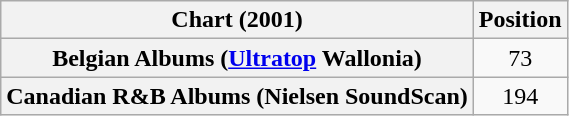<table class="wikitable plainrowheaders" style="text-align:center;">
<tr>
<th scope="col">Chart (2001)</th>
<th scope="col">Position</th>
</tr>
<tr>
<th scope="row">Belgian Albums (<a href='#'>Ultratop</a> Wallonia)</th>
<td>73</td>
</tr>
<tr>
<th scope="row">Canadian R&B Albums (Nielsen SoundScan)</th>
<td>194</td>
</tr>
</table>
